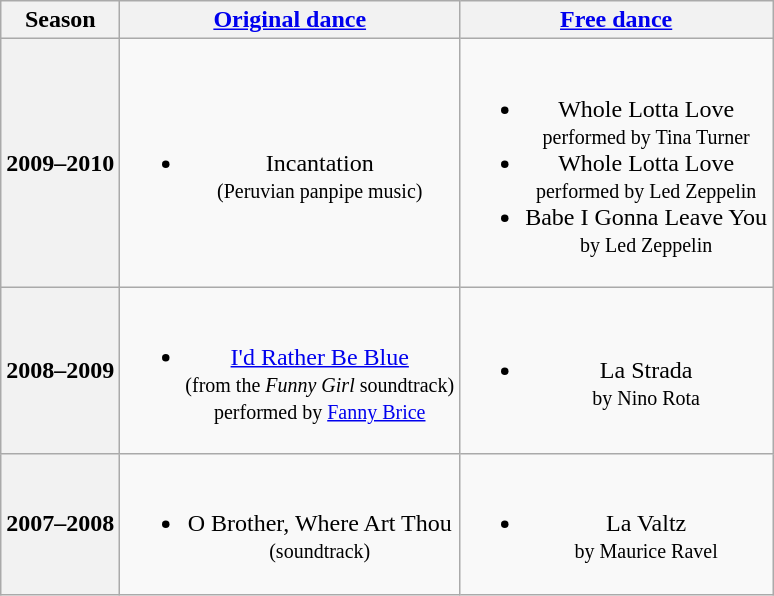<table class="wikitable" style="text-align:center">
<tr>
<th>Season</th>
<th><a href='#'>Original dance</a></th>
<th><a href='#'>Free dance</a></th>
</tr>
<tr>
<th>2009–2010 <br> </th>
<td><br><ul><li>Incantation <br><small> (Peruvian panpipe music)</small></li></ul></td>
<td><br><ul><li>Whole Lotta Love <br><small> performed by Tina Turner </small></li><li>Whole Lotta Love <br><small> performed by Led Zeppelin </small></li><li>Babe I Gonna Leave You <br><small> by Led Zeppelin </small></li></ul></td>
</tr>
<tr>
<th>2008–2009 <br> </th>
<td><br><ul><li><a href='#'>I'd Rather Be Blue</a> <br><small> (from the <em>Funny Girl</em> soundtrack) <br> performed by <a href='#'>Fanny Brice</a> </small></li></ul></td>
<td><br><ul><li>La Strada <br><small> by Nino Rota </small></li></ul></td>
</tr>
<tr>
<th>2007–2008 <br> </th>
<td><br><ul><li>O Brother, Where Art Thou <br><small> (soundtrack) </small></li></ul></td>
<td><br><ul><li>La Valtz <br><small> by Maurice Ravel </small></li></ul></td>
</tr>
</table>
